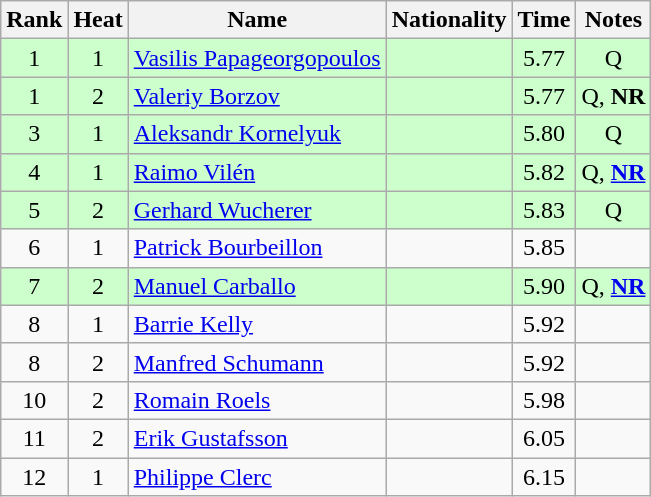<table class="wikitable sortable" style="text-align:center">
<tr>
<th>Rank</th>
<th>Heat</th>
<th>Name</th>
<th>Nationality</th>
<th>Time</th>
<th>Notes</th>
</tr>
<tr bgcolor=ccffcc>
<td>1</td>
<td>1</td>
<td align="left"><a href='#'>Vasilis Papageorgopoulos</a></td>
<td align=left></td>
<td>5.77</td>
<td>Q</td>
</tr>
<tr bgcolor=ccffcc>
<td>1</td>
<td>2</td>
<td align="left"><a href='#'>Valeriy Borzov</a></td>
<td align=left></td>
<td>5.77</td>
<td>Q, <strong>NR</strong></td>
</tr>
<tr bgcolor=ccffcc>
<td>3</td>
<td>1</td>
<td align="left"><a href='#'>Aleksandr Kornelyuk</a></td>
<td align=left></td>
<td>5.80</td>
<td>Q</td>
</tr>
<tr bgcolor=ccffcc>
<td>4</td>
<td>1</td>
<td align="left"><a href='#'>Raimo Vilén</a></td>
<td align=left></td>
<td>5.82</td>
<td>Q, <strong><a href='#'>NR</a></strong></td>
</tr>
<tr bgcolor=ccffcc>
<td>5</td>
<td>2</td>
<td align="left"><a href='#'>Gerhard Wucherer</a></td>
<td align=left></td>
<td>5.83</td>
<td>Q</td>
</tr>
<tr>
<td>6</td>
<td>1</td>
<td align="left"><a href='#'>Patrick Bourbeillon</a></td>
<td align=left></td>
<td>5.85</td>
<td></td>
</tr>
<tr bgcolor=ccffcc>
<td>7</td>
<td>2</td>
<td align="left"><a href='#'>Manuel Carballo</a></td>
<td align=left></td>
<td>5.90</td>
<td>Q, <strong><a href='#'>NR</a></strong></td>
</tr>
<tr>
<td>8</td>
<td>1</td>
<td align="left"><a href='#'>Barrie Kelly</a></td>
<td align=left></td>
<td>5.92</td>
<td></td>
</tr>
<tr>
<td>8</td>
<td>2</td>
<td align="left"><a href='#'>Manfred Schumann</a></td>
<td align=left></td>
<td>5.92</td>
<td></td>
</tr>
<tr>
<td>10</td>
<td>2</td>
<td align="left"><a href='#'>Romain Roels</a></td>
<td align=left></td>
<td>5.98</td>
<td></td>
</tr>
<tr>
<td>11</td>
<td>2</td>
<td align="left"><a href='#'>Erik Gustafsson</a></td>
<td align=left></td>
<td>6.05</td>
<td></td>
</tr>
<tr>
<td>12</td>
<td>1</td>
<td align="left"><a href='#'>Philippe Clerc</a></td>
<td align=left></td>
<td>6.15</td>
<td></td>
</tr>
</table>
